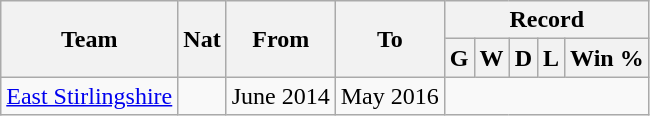<table class="wikitable" style="text-align: center">
<tr>
<th rowspan="2">Team</th>
<th rowspan="2">Nat</th>
<th rowspan="2">From</th>
<th rowspan="2">To</th>
<th colspan="5">Record</th>
</tr>
<tr>
<th>G</th>
<th>W</th>
<th>D</th>
<th>L</th>
<th>Win %</th>
</tr>
<tr>
<td align=left><a href='#'>East Stirlingshire</a></td>
<td></td>
<td align=left>June 2014</td>
<td align=left>May 2016<br></td>
</tr>
</table>
